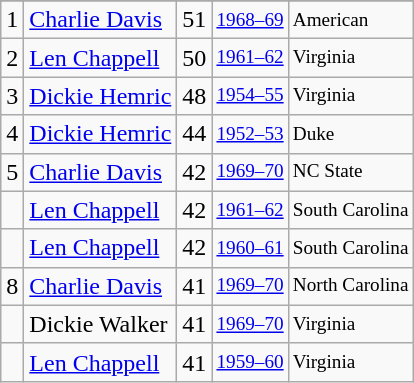<table class="wikitable">
<tr>
</tr>
<tr>
<td>1</td>
<td><a href='#'>Charlie Davis</a></td>
<td>51</td>
<td style="font-size:80%;"><a href='#'>1968–69</a></td>
<td style="font-size:80%;">American</td>
</tr>
<tr>
<td>2</td>
<td><a href='#'>Len Chappell</a></td>
<td>50</td>
<td style="font-size:80%;"><a href='#'>1961–62</a></td>
<td style="font-size:80%;">Virginia</td>
</tr>
<tr>
<td>3</td>
<td><a href='#'>Dickie Hemric</a></td>
<td>48</td>
<td style="font-size:80%;"><a href='#'>1954–55</a></td>
<td style="font-size:80%;">Virginia</td>
</tr>
<tr>
<td>4</td>
<td><a href='#'>Dickie Hemric</a></td>
<td>44</td>
<td style="font-size:80%;"><a href='#'>1952–53</a></td>
<td style="font-size:80%;">Duke</td>
</tr>
<tr>
<td>5</td>
<td><a href='#'>Charlie Davis</a></td>
<td>42</td>
<td style="font-size:80%;"><a href='#'>1969–70</a></td>
<td style="font-size:80%;">NC State</td>
</tr>
<tr>
<td></td>
<td><a href='#'>Len Chappell</a></td>
<td>42</td>
<td style="font-size:80%;"><a href='#'>1961–62</a></td>
<td style="font-size:80%;">South Carolina</td>
</tr>
<tr>
<td></td>
<td><a href='#'>Len Chappell</a></td>
<td>42</td>
<td style="font-size:80%;"><a href='#'>1960–61</a></td>
<td style="font-size:80%;">South Carolina</td>
</tr>
<tr>
<td>8</td>
<td><a href='#'>Charlie Davis</a></td>
<td>41</td>
<td style="font-size:80%;"><a href='#'>1969–70</a></td>
<td style="font-size:80%;">North Carolina</td>
</tr>
<tr>
<td></td>
<td>Dickie Walker</td>
<td>41</td>
<td style="font-size:80%;"><a href='#'>1969–70</a></td>
<td style="font-size:80%;">Virginia</td>
</tr>
<tr>
<td></td>
<td><a href='#'>Len Chappell</a></td>
<td>41</td>
<td style="font-size:80%;"><a href='#'>1959–60</a></td>
<td style="font-size:80%;">Virginia</td>
</tr>
</table>
